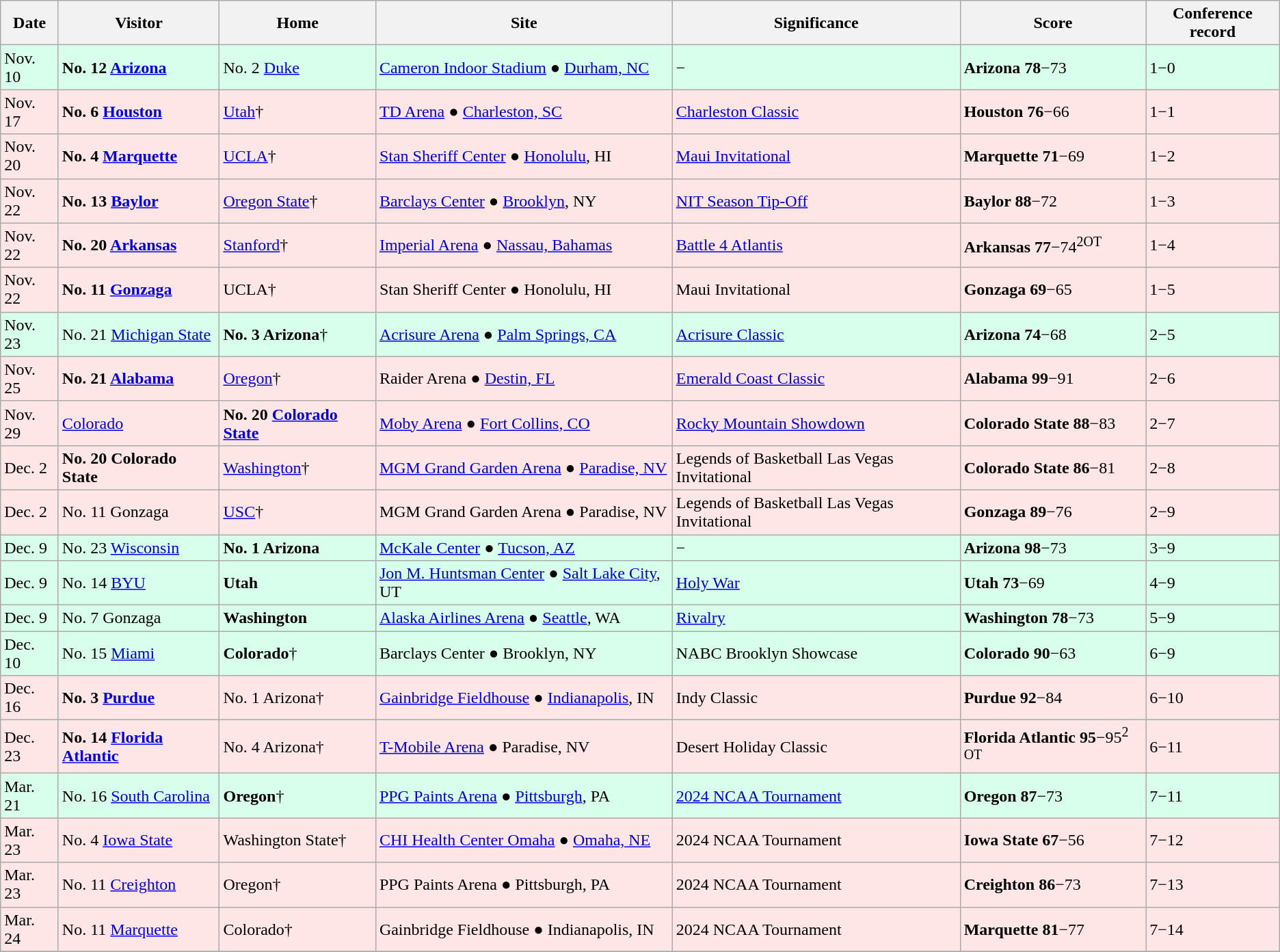<table class="wikitable">
<tr>
<th>Date</th>
<th>Visitor</th>
<th>Home</th>
<th>Site</th>
<th>Significance</th>
<th>Score</th>
<th>Conference record</th>
</tr>
<tr style="background:#D8FFEB;">
<td>Nov. 10</td>
<td><strong>No. 12 <a href='#'>Arizona</a></strong></td>
<td>No. 2 <a href='#'>Duke</a></td>
<td><a href='#'>Cameron Indoor Stadium</a> ● <a href='#'>Durham, NC</a></td>
<td>−</td>
<td><strong>Arizona 78</strong>−73</td>
<td>1−0</td>
</tr>
<tr style="background:#FFE6E6;">
<td>Nov. 17</td>
<td><strong>No. 6 <a href='#'>Houston</a></strong></td>
<td><a href='#'>Utah</a>†</td>
<td><a href='#'>TD Arena</a> ● <a href='#'>Charleston, SC</a></td>
<td><a href='#'>Charleston Classic</a></td>
<td><strong>Houston 76</strong>−66</td>
<td>1−1</td>
</tr>
<tr style="background:#FFE6E6;">
<td>Nov. 20</td>
<td><strong>No. 4 <a href='#'>Marquette</a></strong></td>
<td><a href='#'>UCLA</a>†</td>
<td><a href='#'>Stan Sheriff Center</a> ● <a href='#'>Honolulu</a>, HI</td>
<td><a href='#'>Maui Invitational</a></td>
<td><strong>Marquette 71</strong>−69</td>
<td>1−2</td>
</tr>
<tr style="background:#FFE6E6;">
<td>Nov. 22</td>
<td><strong>No. 13 <a href='#'>Baylor</a></strong></td>
<td><a href='#'>Oregon State</a>†</td>
<td><a href='#'>Barclays Center</a> ● <a href='#'>Brooklyn</a>, NY</td>
<td><a href='#'>NIT Season Tip-Off</a></td>
<td><strong>Baylor 88</strong>−72</td>
<td>1−3</td>
</tr>
<tr style="background:#FFE6E6;">
<td>Nov. 22</td>
<td><strong>No. 20 <a href='#'>Arkansas</a></strong></td>
<td><a href='#'>Stanford</a>†</td>
<td><a href='#'>Imperial Arena</a> ● <a href='#'>Nassau, Bahamas</a></td>
<td><a href='#'>Battle 4 Atlantis</a></td>
<td><strong>Arkansas 77</strong>−74<sup>2OT</sup></td>
<td>1−4</td>
</tr>
<tr style="background:#FFE6E6;">
<td>Nov. 22</td>
<td><strong>No. 11 <a href='#'>Gonzaga</a></strong></td>
<td>UCLA†</td>
<td>Stan Sheriff Center ● Honolulu, HI</td>
<td>Maui Invitational</td>
<td><strong>Gonzaga 69</strong>−65</td>
<td>1−5</td>
</tr>
<tr style="background:#D8FFEB;">
<td>Nov. 23</td>
<td>No. 21 <a href='#'>Michigan State</a></td>
<td><strong>No. 3 Arizona</strong>†</td>
<td><a href='#'>Acrisure Arena</a> ● <a href='#'>Palm Springs, CA</a></td>
<td><a href='#'>Acrisure Classic</a></td>
<td><strong>Arizona 74</strong>−68</td>
<td>2−5</td>
</tr>
<tr style="background:#FFE6E6;">
<td>Nov. 25</td>
<td><strong>No. 21 <a href='#'>Alabama</a></strong></td>
<td><a href='#'>Oregon</a>†</td>
<td>Raider Arena ● <a href='#'>Destin, FL</a></td>
<td><a href='#'>Emerald Coast Classic</a></td>
<td><strong>Alabama 99</strong>−91</td>
<td>2−6</td>
</tr>
<tr style="background:#FFE6E6;">
<td>Nov. 29</td>
<td><a href='#'>Colorado</a></td>
<td><strong>No. 20 <a href='#'>Colorado State</a></strong></td>
<td><a href='#'>Moby Arena</a> ● <a href='#'>Fort Collins, CO</a></td>
<td><a href='#'>Rocky Mountain Showdown</a></td>
<td><strong>Colorado State 88</strong>−83</td>
<td>2−7</td>
</tr>
<tr style="background:#FFE6E6;">
<td>Dec. 2</td>
<td><strong>No. 20 Colorado State</strong></td>
<td><a href='#'>Washington</a>†</td>
<td><a href='#'>MGM Grand Garden Arena</a> ● <a href='#'>Paradise, NV</a></td>
<td>Legends of Basketball Las Vegas Invitational</td>
<td><strong>Colorado State 86</strong>−81</td>
<td>2−8</td>
</tr>
<tr style="background:#FFE6E6;">
<td>Dec. 2</td>
<td>No. 11 Gonzaga</td>
<td><a href='#'>USC</a>†</td>
<td>MGM Grand Garden Arena ● Paradise, NV</td>
<td>Legends of Basketball Las Vegas Invitational</td>
<td><strong>Gonzaga 89</strong>−76</td>
<td>2−9</td>
</tr>
<tr style="background:#D8FFEB;">
<td>Dec. 9</td>
<td>No. 23 <a href='#'>Wisconsin</a></td>
<td><strong>No. 1 Arizona</strong></td>
<td><a href='#'>McKale Center</a> ● <a href='#'>Tucson, AZ</a></td>
<td>−</td>
<td><strong>Arizona 98</strong>−73</td>
<td>3−9</td>
</tr>
<tr style="background:#D8FFEB;">
<td>Dec. 9</td>
<td>No. 14 <a href='#'>BYU</a></td>
<td><strong>Utah</strong></td>
<td><a href='#'>Jon M. Huntsman Center</a> ● <a href='#'>Salt Lake City</a>, UT</td>
<td><a href='#'>Holy War</a></td>
<td><strong>Utah 73</strong>−69</td>
<td>4−9</td>
</tr>
<tr style="background:#D8FFEB;">
<td>Dec. 9</td>
<td>No. 7 Gonzaga</td>
<td><strong>Washington</strong></td>
<td><a href='#'>Alaska Airlines Arena</a> ● <a href='#'>Seattle</a>, WA</td>
<td><a href='#'>Rivalry</a></td>
<td><strong>Washington 78</strong>−73</td>
<td>5−9</td>
</tr>
<tr style="background:#D8FFEB;">
<td>Dec. 10</td>
<td>No. 15 <a href='#'>Miami</a></td>
<td><strong>Colorado</strong>†</td>
<td>Barclays Center ● Brooklyn, NY</td>
<td>NABC Brooklyn Showcase</td>
<td><strong>Colorado 90</strong>−63</td>
<td>6−9</td>
</tr>
<tr style="background:#FFE6E6;">
<td>Dec. 16</td>
<td><strong>No. 3 <a href='#'>Purdue</a></strong></td>
<td>No. 1 Arizona†</td>
<td><a href='#'>Gainbridge Fieldhouse</a> ● <a href='#'>Indianapolis</a>, IN</td>
<td>Indy Classic</td>
<td><strong>Purdue 92</strong>−84</td>
<td>6−10</td>
</tr>
<tr style="background:#FFE6E6;">
<td>Dec. 23</td>
<td><strong>No. 14 <a href='#'>Florida Atlantic</a></strong></td>
<td>No. 4 Arizona†</td>
<td><a href='#'>T-Mobile Arena</a> ● Paradise, NV</td>
<td>Desert Holiday Classic</td>
<td><strong>Florida Atlantic 95</strong>−95<sup>2 OT</sup></td>
<td>6−11</td>
</tr>
<tr style="background:#D8FFEB;">
<td>Mar. 21</td>
<td>No. 16 <a href='#'>South Carolina</a></td>
<td><strong>Oregon</strong>†</td>
<td><a href='#'>PPG Paints Arena</a> ● <a href='#'>Pittsburgh</a>, PA</td>
<td><a href='#'>2024 NCAA Tournament</a></td>
<td><strong>Oregon 87</strong>−73</td>
<td>7−11</td>
</tr>
<tr style="background:#FFE6E6;">
<td>Mar. 23</td>
<td>No. 4 <a href='#'>Iowa State</a></td>
<td>Washington State†</td>
<td><a href='#'>CHI Health Center Omaha</a> ● <a href='#'>Omaha, NE</a></td>
<td>2024 NCAA Tournament</td>
<td><strong>Iowa State 67</strong>−56</td>
<td>7−12</td>
</tr>
<tr style="background:#FFE6E6;">
<td>Mar. 23</td>
<td>No. 11 <a href='#'>Creighton</a></td>
<td>Oregon†</td>
<td>PPG Paints Arena ● Pittsburgh, PA</td>
<td>2024 NCAA Tournament</td>
<td><strong>Creighton 86</strong>−73</td>
<td>7−13</td>
</tr>
<tr style="background:#FFE6E6;">
<td>Mar. 24</td>
<td>No. 11 <a href='#'>Marquette</a></td>
<td>Colorado†</td>
<td>Gainbridge Fieldhouse  ● Indianapolis, IN</td>
<td>2024 NCAA Tournament</td>
<td><strong>Marquette 81</strong>−77</td>
<td>7−14</td>
</tr>
<tr>
</tr>
</table>
